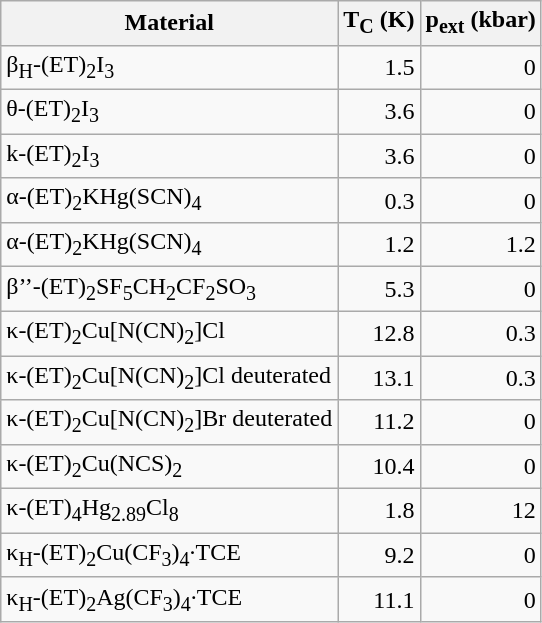<table class="wikitable">
<tr>
<th>Material</th>
<th>T<sub>C</sub> (K)</th>
<th>p<sub>ext</sub> (kbar)</th>
</tr>
<tr>
<td>β<sub>H</sub>-(ET)<sub>2</sub>I<sub>3</sub></td>
<td align="right">1.5</td>
<td align="right">0</td>
</tr>
<tr>
<td>θ-(ET)<sub>2</sub>I<sub>3</sub></td>
<td align="right">3.6</td>
<td align="right">0</td>
</tr>
<tr>
<td>k-(ET)<sub>2</sub>I<sub>3</sub></td>
<td align="right">3.6</td>
<td align="right">0</td>
</tr>
<tr>
<td>α-(ET)<sub>2</sub>KHg(SCN)<sub>4</sub></td>
<td align="right">0.3</td>
<td align="right">0</td>
</tr>
<tr>
<td>α-(ET)<sub>2</sub>KHg(SCN)<sub>4</sub></td>
<td align="right">1.2</td>
<td align="right">1.2</td>
</tr>
<tr>
<td>β’’-(ET)<sub>2</sub>SF<sub>5</sub>CH<sub>2</sub>CF<sub>2</sub>SO<sub>3</sub></td>
<td align="right">5.3</td>
<td align="right">0</td>
</tr>
<tr>
<td>κ-(ET)<sub>2</sub>Cu[N(CN)<sub>2</sub>]Cl</td>
<td align="right">12.8</td>
<td align="right">0.3</td>
</tr>
<tr>
<td>κ-(ET)<sub>2</sub>Cu[N(CN)<sub>2</sub>]Cl deuterated</td>
<td align="right">13.1</td>
<td align="right">0.3</td>
</tr>
<tr>
<td>κ-(ET)<sub>2</sub>Cu[N(CN)<sub>2</sub>]Br deuterated</td>
<td align="right">11.2</td>
<td align="right">0</td>
</tr>
<tr>
<td>κ-(ET)<sub>2</sub>Cu(NCS)<sub>2</sub></td>
<td align="right">10.4</td>
<td align="right">0</td>
</tr>
<tr>
<td>κ-(ET)<sub>4</sub>Hg<sub>2.89</sub>Cl<sub>8</sub></td>
<td align="right">1.8</td>
<td align="right">12</td>
</tr>
<tr>
<td>κ<sub>H</sub>-(ET)<sub>2</sub>Cu(CF<sub>3</sub>)<sub>4</sub>·TCE</td>
<td align="right">9.2</td>
<td align="right">0</td>
</tr>
<tr>
<td>κ<sub>H</sub>-(ET)<sub>2</sub>Ag(CF<sub>3</sub>)<sub>4</sub>·TCE</td>
<td align="right">11.1</td>
<td align="right">0</td>
</tr>
</table>
